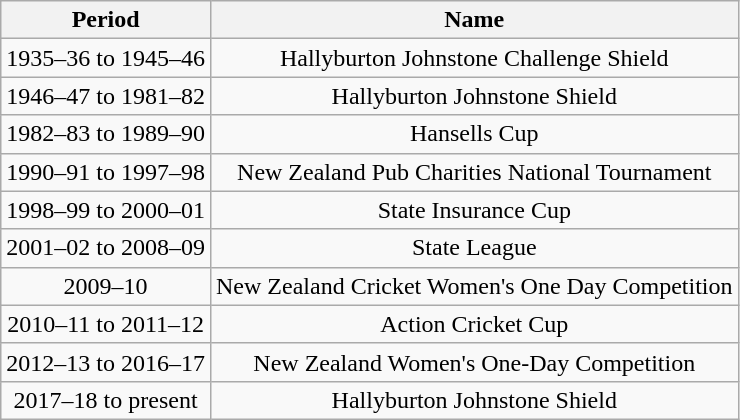<table class="wikitable" style="text-align:center">
<tr>
<th>Period</th>
<th>Name</th>
</tr>
<tr>
<td>1935–36 to 1945–46</td>
<td>Hallyburton Johnstone Challenge Shield</td>
</tr>
<tr>
<td>1946–47 to 1981–82</td>
<td>Hallyburton Johnstone Shield</td>
</tr>
<tr>
<td>1982–83 to 1989–90</td>
<td>Hansells Cup</td>
</tr>
<tr>
<td>1990–91 to 1997–98</td>
<td>New Zealand Pub Charities National Tournament</td>
</tr>
<tr>
<td>1998–99 to 2000–01</td>
<td>State Insurance Cup</td>
</tr>
<tr>
<td>2001–02 to 2008–09</td>
<td>State League</td>
</tr>
<tr>
<td>2009–10</td>
<td>New Zealand Cricket Women's One Day Competition</td>
</tr>
<tr>
<td>2010–11 to 2011–12</td>
<td>Action Cricket Cup</td>
</tr>
<tr>
<td>2012–13 to 2016–17</td>
<td>New Zealand Women's One-Day Competition</td>
</tr>
<tr>
<td>2017–18 to present</td>
<td>Hallyburton Johnstone Shield</td>
</tr>
</table>
